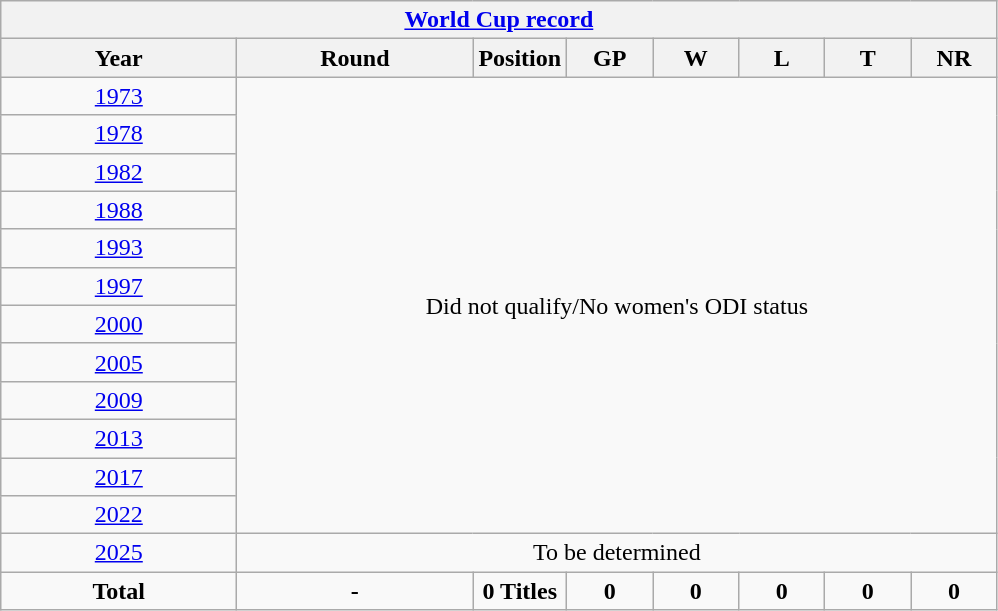<table class="wikitable" style="text-align: center;">
<tr>
<th colspan=8><a href='#'>World Cup record</a></th>
</tr>
<tr>
<th width=150>Year</th>
<th width=150>Round</th>
<th width=50>Position</th>
<th width=50>GP</th>
<th width=50>W</th>
<th width=50>L</th>
<th width=50>T</th>
<th width=50>NR</th>
</tr>
<tr>
<td> <a href='#'>1973</a></td>
<td colspan=7  rowspan=12>Did not qualify/No women's ODI status</td>
</tr>
<tr>
<td> <a href='#'>1978</a></td>
</tr>
<tr>
<td> <a href='#'>1982</a></td>
</tr>
<tr>
<td> <a href='#'>1988</a></td>
</tr>
<tr>
<td> <a href='#'>1993</a></td>
</tr>
<tr>
<td> <a href='#'>1997</a></td>
</tr>
<tr>
<td> <a href='#'>2000</a></td>
</tr>
<tr>
<td> <a href='#'>2005</a></td>
</tr>
<tr>
<td> <a href='#'>2009</a></td>
</tr>
<tr>
<td> <a href='#'>2013</a></td>
</tr>
<tr>
<td> <a href='#'>2017</a></td>
</tr>
<tr>
<td> <a href='#'>2022</a></td>
</tr>
<tr>
<td> <a href='#'>2025</a></td>
<td colspan=8>To be determined</td>
</tr>
<tr>
<td><strong>Total</strong></td>
<td><strong>-</strong></td>
<td><strong>0 Titles</strong></td>
<td><strong>0</strong></td>
<td><strong>0</strong></td>
<td><strong>0</strong></td>
<td><strong>0</strong></td>
<td><strong>0</strong></td>
</tr>
</table>
